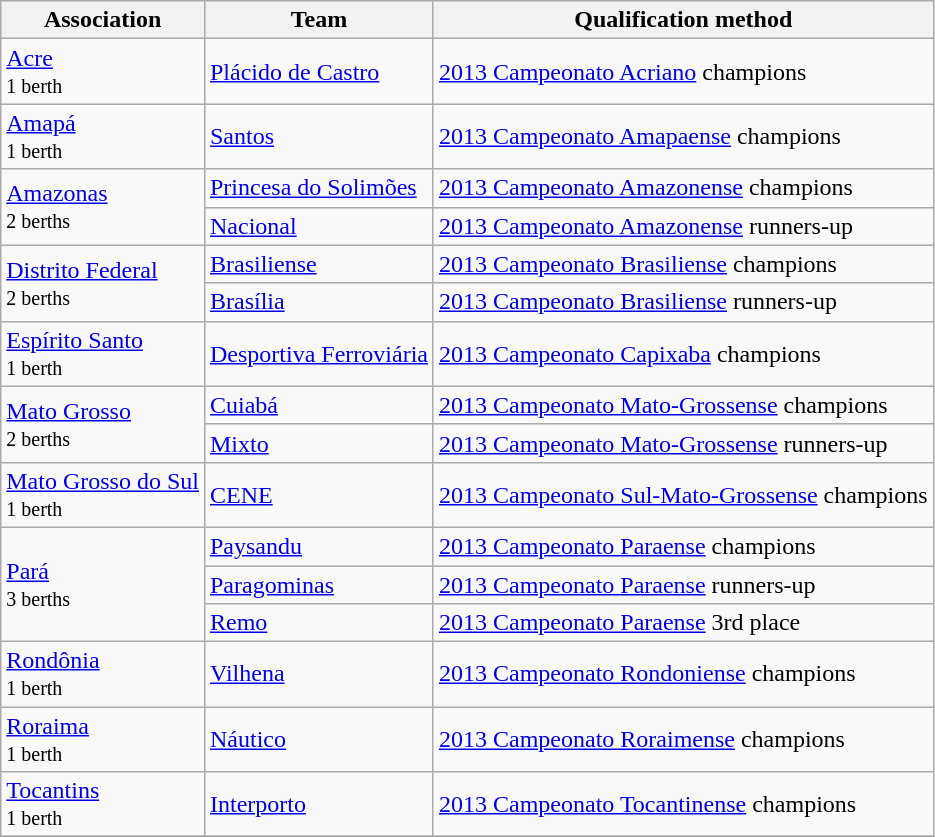<table class="wikitable">
<tr>
<th>Association</th>
<th>Team</th>
<th>Qualification method</th>
</tr>
<tr>
<td rowspan="1"> <a href='#'>Acre</a><br><small>1 berth</small></td>
<td><a href='#'>Plácido de Castro</a></td>
<td><a href='#'>2013 Campeonato Acriano</a> champions</td>
</tr>
<tr>
<td rowspan="1"> <a href='#'>Amapá</a><br><small>1 berth</small></td>
<td><a href='#'>Santos</a></td>
<td><a href='#'>2013 Campeonato Amapaense</a> champions</td>
</tr>
<tr>
<td rowspan="2"> <a href='#'>Amazonas</a><br><small>2 berths</small></td>
<td><a href='#'>Princesa do Solimões</a></td>
<td><a href='#'>2013 Campeonato Amazonense</a> champions</td>
</tr>
<tr>
<td><a href='#'>Nacional</a></td>
<td><a href='#'>2013 Campeonato Amazonense</a> runners-up</td>
</tr>
<tr>
<td rowspan="2"> <a href='#'>Distrito Federal</a><br><small>2 berths</small></td>
<td><a href='#'>Brasiliense</a></td>
<td><a href='#'>2013 Campeonato Brasiliense</a> champions</td>
</tr>
<tr>
<td><a href='#'>Brasília</a></td>
<td><a href='#'>2013 Campeonato Brasiliense</a> runners-up</td>
</tr>
<tr>
<td rowspan="1"> <a href='#'>Espírito Santo</a><br><small>1 berth</small></td>
<td><a href='#'>Desportiva Ferroviária</a></td>
<td><a href='#'>2013 Campeonato Capixaba</a> champions</td>
</tr>
<tr>
<td rowspan="2"> <a href='#'>Mato Grosso</a><br><small>2 berths</small></td>
<td><a href='#'>Cuiabá</a></td>
<td><a href='#'>2013 Campeonato Mato-Grossense</a> champions</td>
</tr>
<tr>
<td><a href='#'>Mixto</a></td>
<td><a href='#'>2013 Campeonato Mato-Grossense</a> runners-up</td>
</tr>
<tr>
<td rowspan="1"> <a href='#'>Mato Grosso do Sul</a><br><small>1 berth</small></td>
<td><a href='#'>CENE</a></td>
<td><a href='#'>2013 Campeonato Sul-Mato-Grossense</a> champions</td>
</tr>
<tr>
<td rowspan="3"> <a href='#'>Pará</a><br><small>3 berths</small></td>
<td><a href='#'>Paysandu</a></td>
<td><a href='#'>2013 Campeonato Paraense</a> champions</td>
</tr>
<tr>
<td><a href='#'>Paragominas</a></td>
<td><a href='#'>2013 Campeonato Paraense</a> runners-up</td>
</tr>
<tr>
<td><a href='#'>Remo</a></td>
<td><a href='#'>2013 Campeonato Paraense</a> 3rd place</td>
</tr>
<tr>
<td rowspan="1"> <a href='#'>Rondônia</a><br><small>1 berth</small></td>
<td><a href='#'>Vilhena</a></td>
<td><a href='#'>2013 Campeonato Rondoniense</a> champions</td>
</tr>
<tr>
<td rowspan="1"> <a href='#'>Roraima</a><br><small>1 berth</small></td>
<td><a href='#'>Náutico</a></td>
<td><a href='#'>2013 Campeonato Roraimense</a> champions</td>
</tr>
<tr>
<td rowspan="1"> <a href='#'>Tocantins</a><br><small>1 berth</small></td>
<td><a href='#'>Interporto</a></td>
<td><a href='#'>2013 Campeonato Tocantinense</a> champions</td>
</tr>
<tr>
</tr>
</table>
